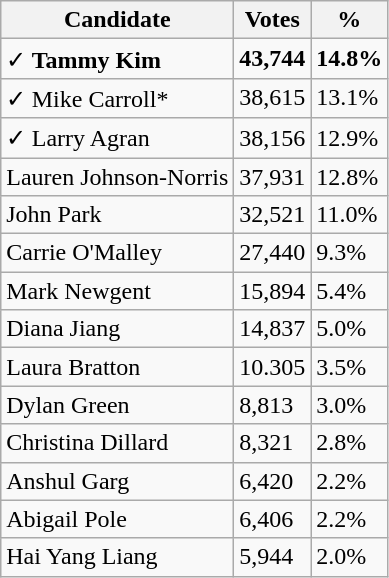<table class="wikitable">
<tr>
<th>Candidate</th>
<th>Votes</th>
<th>%</th>
</tr>
<tr>
<td>✓ <strong>Tammy Kim</strong></td>
<td><strong>43,744</strong></td>
<td><strong>14.8%</strong></td>
</tr>
<tr>
<td>✓ Mike Carroll*</td>
<td>38,615</td>
<td>13.1%</td>
</tr>
<tr>
<td>✓ Larry Agran</td>
<td>38,156</td>
<td>12.9%</td>
</tr>
<tr>
<td>Lauren Johnson-Norris</td>
<td>37,931</td>
<td>12.8%</td>
</tr>
<tr>
<td>John Park</td>
<td>32,521</td>
<td>11.0%</td>
</tr>
<tr>
<td>Carrie O'Malley</td>
<td>27,440</td>
<td>9.3%</td>
</tr>
<tr>
<td>Mark Newgent</td>
<td>15,894</td>
<td>5.4%</td>
</tr>
<tr>
<td>Diana Jiang</td>
<td>14,837</td>
<td>5.0%</td>
</tr>
<tr>
<td>Laura Bratton</td>
<td>10.305</td>
<td>3.5%</td>
</tr>
<tr>
<td>Dylan Green</td>
<td>8,813</td>
<td>3.0%</td>
</tr>
<tr>
<td>Christina Dillard</td>
<td>8,321</td>
<td>2.8%</td>
</tr>
<tr>
<td>Anshul Garg</td>
<td>6,420</td>
<td>2.2%</td>
</tr>
<tr>
<td>Abigail Pole</td>
<td>6,406</td>
<td>2.2%</td>
</tr>
<tr>
<td>Hai Yang Liang</td>
<td>5,944</td>
<td>2.0%</td>
</tr>
</table>
